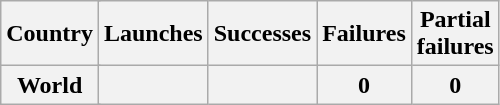<table class="wikitable sortable" style="text-align:center;">
<tr>
<th colspan=2>Country</th>
<th>Launches</th>
<th>Successes</th>
<th>Failures</th>
<th>Partial <br> failures<br></th>
</tr>
<tr class="sortbottom">
<th colspan="2">World</th>
<th></th>
<th></th>
<th>0</th>
<th>0</th>
</tr>
</table>
